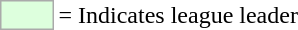<table>
<tr>
<td style="background:#DDFFDD; border:1px solid #aaa; width:2em;"></td>
<td>= Indicates league leader</td>
</tr>
</table>
